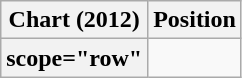<table class="wikitable plainrowheaders">
<tr>
<th>Chart (2012)</th>
<th>Position</th>
</tr>
<tr>
<th>scope="row"</th>
</tr>
</table>
